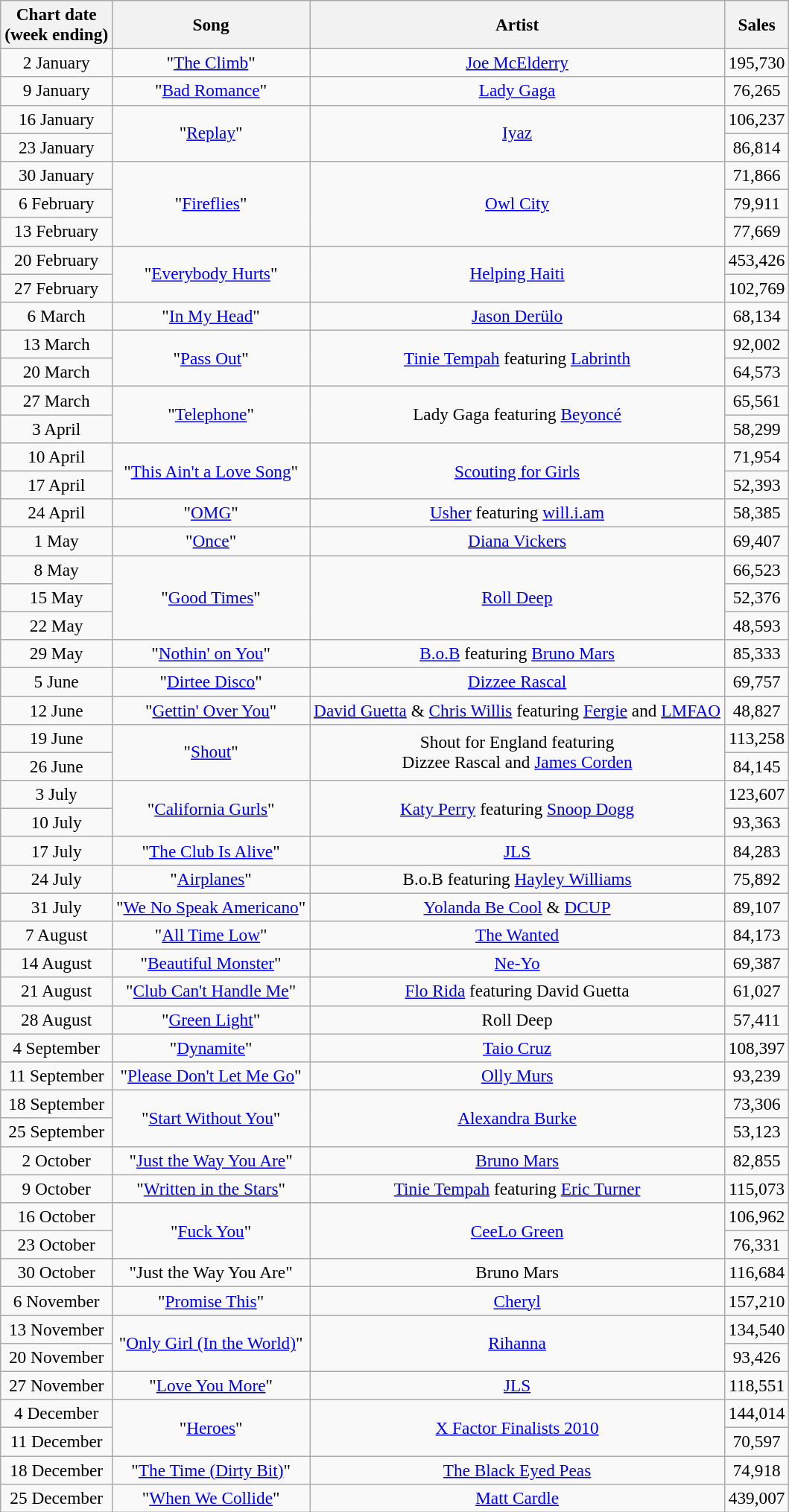<table class="wikitable plainrowheaders" style="font-size:97%; text-align:center;">
<tr>
<th>Chart date<br>(week ending)</th>
<th>Song</th>
<th>Artist</th>
<th>Sales</th>
</tr>
<tr>
<td>2 January</td>
<td>"<a href='#'>The Climb</a>"</td>
<td><a href='#'>Joe McElderry</a></td>
<td>195,730</td>
</tr>
<tr>
<td>9 January</td>
<td>"<a href='#'>Bad Romance</a>"</td>
<td><a href='#'>Lady Gaga</a></td>
<td>76,265</td>
</tr>
<tr>
<td>16 January</td>
<td rowspan="2">"<a href='#'>Replay</a>"</td>
<td rowspan="2"><a href='#'>Iyaz</a></td>
<td>106,237</td>
</tr>
<tr>
<td>23 January</td>
<td>86,814</td>
</tr>
<tr>
<td>30 January</td>
<td rowspan="3">"<a href='#'>Fireflies</a>"</td>
<td rowspan="3"><a href='#'>Owl City</a></td>
<td>71,866</td>
</tr>
<tr>
<td>6 February</td>
<td>79,911</td>
</tr>
<tr>
<td>13 February</td>
<td>77,669</td>
</tr>
<tr>
<td>20 February</td>
<td rowspan="2">"<a href='#'>Everybody Hurts</a>"</td>
<td rowspan="2"><a href='#'>Helping Haiti</a></td>
<td>453,426</td>
</tr>
<tr>
<td>27 February</td>
<td>102,769</td>
</tr>
<tr>
<td>6 March</td>
<td>"<a href='#'>In My Head</a>"</td>
<td><a href='#'>Jason Derülo</a></td>
<td>68,134</td>
</tr>
<tr>
<td>13 March</td>
<td rowspan="2">"<a href='#'>Pass Out</a>"</td>
<td rowspan="2"><a href='#'>Tinie Tempah</a> featuring <a href='#'>Labrinth</a></td>
<td>92,002</td>
</tr>
<tr>
<td>20 March</td>
<td>64,573</td>
</tr>
<tr>
<td>27 March</td>
<td rowspan="2">"<a href='#'>Telephone</a>"</td>
<td rowspan="2">Lady Gaga featuring <a href='#'>Beyoncé</a></td>
<td>65,561</td>
</tr>
<tr>
<td>3 April</td>
<td>58,299</td>
</tr>
<tr>
<td>10 April</td>
<td rowspan="2">"<a href='#'>This Ain't a Love Song</a>"</td>
<td rowspan="2"><a href='#'>Scouting for Girls</a></td>
<td>71,954</td>
</tr>
<tr>
<td>17 April</td>
<td>52,393</td>
</tr>
<tr>
<td>24 April</td>
<td>"<a href='#'>OMG</a>"</td>
<td><a href='#'>Usher</a> featuring <a href='#'>will.i.am</a></td>
<td>58,385</td>
</tr>
<tr>
<td>1 May</td>
<td>"<a href='#'>Once</a>"</td>
<td><a href='#'>Diana Vickers</a></td>
<td>69,407</td>
</tr>
<tr>
<td>8 May</td>
<td rowspan="3">"<a href='#'>Good Times</a>"</td>
<td rowspan="3"><a href='#'>Roll Deep</a></td>
<td>66,523</td>
</tr>
<tr>
<td>15 May</td>
<td>52,376</td>
</tr>
<tr>
<td>22 May</td>
<td>48,593</td>
</tr>
<tr>
<td>29 May</td>
<td>"<a href='#'>Nothin' on You</a>"</td>
<td><a href='#'>B.o.B</a> featuring <a href='#'>Bruno Mars</a></td>
<td>85,333</td>
</tr>
<tr>
<td>5 June</td>
<td>"<a href='#'>Dirtee Disco</a>"</td>
<td><a href='#'>Dizzee Rascal</a></td>
<td>69,757</td>
</tr>
<tr>
<td>12 June</td>
<td>"<a href='#'>Gettin' Over You</a>"</td>
<td><a href='#'>David Guetta</a> & <a href='#'>Chris Willis</a> featuring <a href='#'>Fergie</a> and <a href='#'>LMFAO</a></td>
<td>48,827</td>
</tr>
<tr>
<td>19 June</td>
<td rowspan="2">"<a href='#'>Shout</a>"</td>
<td rowspan="2">Shout for England featuring <br>Dizzee Rascal and <a href='#'>James Corden</a></td>
<td>113,258</td>
</tr>
<tr>
<td>26 June</td>
<td>84,145</td>
</tr>
<tr>
<td>3 July</td>
<td rowspan="2">"<a href='#'>California Gurls</a>"</td>
<td rowspan="2"><a href='#'>Katy Perry</a> featuring <a href='#'>Snoop Dogg</a></td>
<td>123,607</td>
</tr>
<tr>
<td>10 July</td>
<td>93,363</td>
</tr>
<tr>
<td>17 July</td>
<td>"<a href='#'>The Club Is Alive</a>"</td>
<td><a href='#'>JLS</a></td>
<td>84,283</td>
</tr>
<tr>
<td>24 July</td>
<td>"<a href='#'>Airplanes</a>"</td>
<td>B.o.B featuring <a href='#'>Hayley Williams</a></td>
<td>75,892</td>
</tr>
<tr>
<td>31 July</td>
<td>"<a href='#'>We No Speak Americano</a>"</td>
<td><a href='#'>Yolanda Be Cool</a> & <a href='#'>DCUP</a></td>
<td>89,107</td>
</tr>
<tr>
<td>7 August</td>
<td>"<a href='#'>All Time Low</a>"</td>
<td><a href='#'>The Wanted</a></td>
<td>84,173</td>
</tr>
<tr>
<td>14 August</td>
<td>"<a href='#'>Beautiful Monster</a>"</td>
<td><a href='#'>Ne-Yo</a></td>
<td>69,387</td>
</tr>
<tr>
<td>21 August</td>
<td>"<a href='#'>Club Can't Handle Me</a>"</td>
<td><a href='#'>Flo Rida</a> featuring David Guetta</td>
<td>61,027</td>
</tr>
<tr>
<td>28 August</td>
<td>"<a href='#'>Green Light</a>"</td>
<td>Roll Deep</td>
<td>57,411</td>
</tr>
<tr>
<td>4 September</td>
<td>"<a href='#'>Dynamite</a>"</td>
<td><a href='#'>Taio Cruz</a></td>
<td>108,397</td>
</tr>
<tr>
<td>11 September</td>
<td>"<a href='#'>Please Don't Let Me Go</a>"</td>
<td><a href='#'>Olly Murs</a></td>
<td>93,239</td>
</tr>
<tr>
<td>18 September</td>
<td rowspan="2">"<a href='#'>Start Without You</a>"</td>
<td rowspan="2"><a href='#'>Alexandra Burke</a></td>
<td>73,306</td>
</tr>
<tr>
<td>25 September</td>
<td>53,123</td>
</tr>
<tr>
<td>2 October</td>
<td>"<a href='#'>Just the Way You Are</a>"</td>
<td><a href='#'>Bruno Mars</a></td>
<td>82,855</td>
</tr>
<tr>
<td>9 October</td>
<td>"<a href='#'>Written in the Stars</a>"</td>
<td><a href='#'>Tinie Tempah</a> featuring <a href='#'>Eric Turner</a></td>
<td>115,073</td>
</tr>
<tr>
<td>16 October</td>
<td rowspan="2">"<a href='#'>Fuck You</a>"</td>
<td rowspan="2"><a href='#'>CeeLo Green</a></td>
<td>106,962</td>
</tr>
<tr>
<td>23 October</td>
<td>76,331</td>
</tr>
<tr>
<td>30 October</td>
<td>"Just the Way You Are"</td>
<td>Bruno Mars</td>
<td>116,684</td>
</tr>
<tr>
<td>6 November</td>
<td>"<a href='#'>Promise This</a>"</td>
<td><a href='#'>Cheryl</a></td>
<td>157,210</td>
</tr>
<tr>
<td>13 November</td>
<td rowspan="2">"<a href='#'>Only Girl (In the World)</a>"</td>
<td rowspan="2"><a href='#'>Rihanna</a></td>
<td>134,540</td>
</tr>
<tr>
<td>20 November</td>
<td>93,426</td>
</tr>
<tr>
<td>27 November</td>
<td>"<a href='#'>Love You More</a>"</td>
<td><a href='#'>JLS</a></td>
<td>118,551</td>
</tr>
<tr>
<td>4 December</td>
<td rowspan="2">"<a href='#'>Heroes</a>"</td>
<td rowspan="2"><a href='#'>X Factor Finalists 2010</a></td>
<td>144,014</td>
</tr>
<tr>
<td>11 December</td>
<td>70,597</td>
</tr>
<tr>
<td>18 December</td>
<td>"<a href='#'>The Time (Dirty Bit)</a>"</td>
<td><a href='#'>The Black Eyed Peas</a></td>
<td>74,918</td>
</tr>
<tr>
<td>25 December</td>
<td>"<a href='#'>When We Collide</a>"</td>
<td><a href='#'>Matt Cardle</a></td>
<td>439,007</td>
</tr>
</table>
